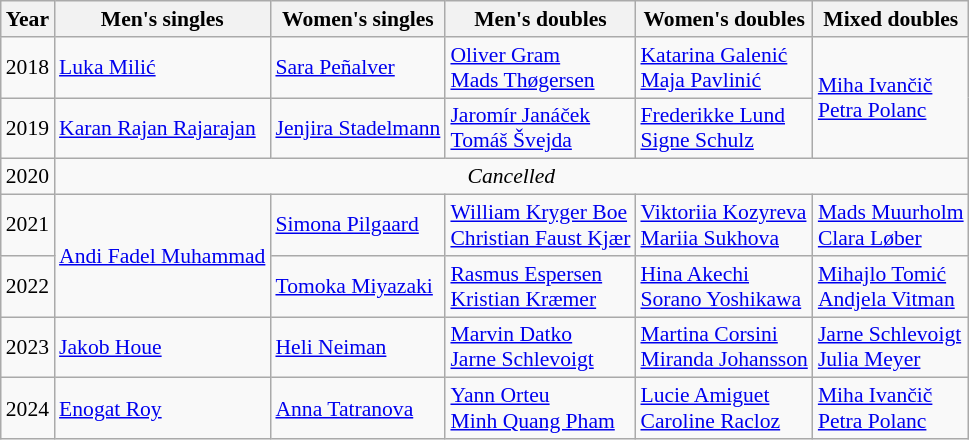<table class=wikitable style="font-size:90%;">
<tr>
<th>Year</th>
<th>Men's singles</th>
<th>Women's singles</th>
<th>Men's doubles</th>
<th>Women's doubles</th>
<th>Mixed doubles</th>
</tr>
<tr>
<td>2018</td>
<td> <a href='#'>Luka Milić</a></td>
<td> <a href='#'>Sara Peñalver</a></td>
<td> <a href='#'>Oliver Gram</a><br> <a href='#'>Mads Thøgersen</a></td>
<td> <a href='#'>Katarina Galenić</a><br> <a href='#'>Maja Pavlinić</a></td>
<td rowspan=2> <a href='#'>Miha Ivančič</a><br> <a href='#'>Petra Polanc</a></td>
</tr>
<tr>
<td>2019</td>
<td> <a href='#'>Karan Rajan Rajarajan</a></td>
<td> <a href='#'>Jenjira Stadelmann</a></td>
<td> <a href='#'>Jaromír Janáček</a><br> <a href='#'>Tomáš Švejda</a></td>
<td> <a href='#'>Frederikke Lund</a><br> <a href='#'>Signe Schulz</a></td>
</tr>
<tr>
<td>2020</td>
<td colspan="5" align="center"><em>Cancelled</em></td>
</tr>
<tr>
<td>2021</td>
<td rowspan=2> <a href='#'>Andi Fadel Muhammad</a></td>
<td> <a href='#'>Simona Pilgaard</a></td>
<td> <a href='#'>William Kryger Boe</a><br> <a href='#'>Christian Faust Kjær</a></td>
<td> <a href='#'>Viktoriia Kozyreva</a><br> <a href='#'>Mariia Sukhova</a></td>
<td> <a href='#'>Mads Muurholm</a><br> <a href='#'>Clara Løber</a></td>
</tr>
<tr>
<td>2022</td>
<td> <a href='#'>Tomoka Miyazaki</a></td>
<td> <a href='#'>Rasmus Espersen</a><br> <a href='#'>Kristian Kræmer</a></td>
<td> <a href='#'>Hina Akechi</a><br> <a href='#'>Sorano Yoshikawa</a></td>
<td> <a href='#'>Mihajlo Tomić</a><br> <a href='#'>Andjela Vitman</a></td>
</tr>
<tr>
<td>2023</td>
<td> <a href='#'>Jakob Houe</a></td>
<td> <a href='#'>Heli Neiman</a></td>
<td> <a href='#'>Marvin Datko</a><br> <a href='#'>Jarne Schlevoigt</a></td>
<td> <a href='#'>Martina Corsini</a><br> <a href='#'>Miranda Johansson</a></td>
<td> <a href='#'>Jarne Schlevoigt</a><br> <a href='#'>Julia Meyer</a></td>
</tr>
<tr>
<td>2024</td>
<td> <a href='#'>Enogat Roy</a></td>
<td> <a href='#'>Anna Tatranova</a></td>
<td> <a href='#'>Yann Orteu</a><br> <a href='#'>Minh Quang Pham</a></td>
<td> <a href='#'>Lucie Amiguet</a><br> <a href='#'>Caroline Racloz</a></td>
<td> <a href='#'>Miha Ivančič</a><br> <a href='#'>Petra Polanc</a></td>
</tr>
</table>
